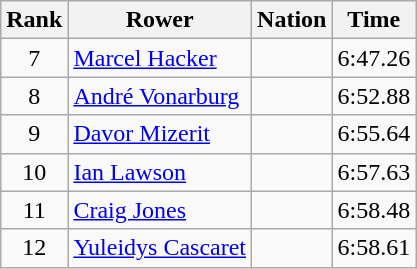<table class="wikitable sortable" style="text-align:center">
<tr>
<th>Rank</th>
<th>Rower</th>
<th>Nation</th>
<th>Time</th>
</tr>
<tr>
<td>7</td>
<td align=left><a href='#'>Marcel Hacker</a></td>
<td align=left></td>
<td>6:47.26</td>
</tr>
<tr>
<td>8</td>
<td align=left><a href='#'>André Vonarburg</a></td>
<td align=left></td>
<td>6:52.88</td>
</tr>
<tr>
<td>9</td>
<td align=left><a href='#'>Davor Mizerit</a></td>
<td align=left></td>
<td>6:55.64</td>
</tr>
<tr>
<td>10</td>
<td align=left><a href='#'>Ian Lawson</a></td>
<td align=left></td>
<td>6:57.63</td>
</tr>
<tr>
<td>11</td>
<td align=left><a href='#'>Craig Jones</a></td>
<td align=left></td>
<td>6:58.48</td>
</tr>
<tr>
<td>12</td>
<td align=left><a href='#'>Yuleidys Cascaret</a></td>
<td align=left></td>
<td>6:58.61</td>
</tr>
</table>
